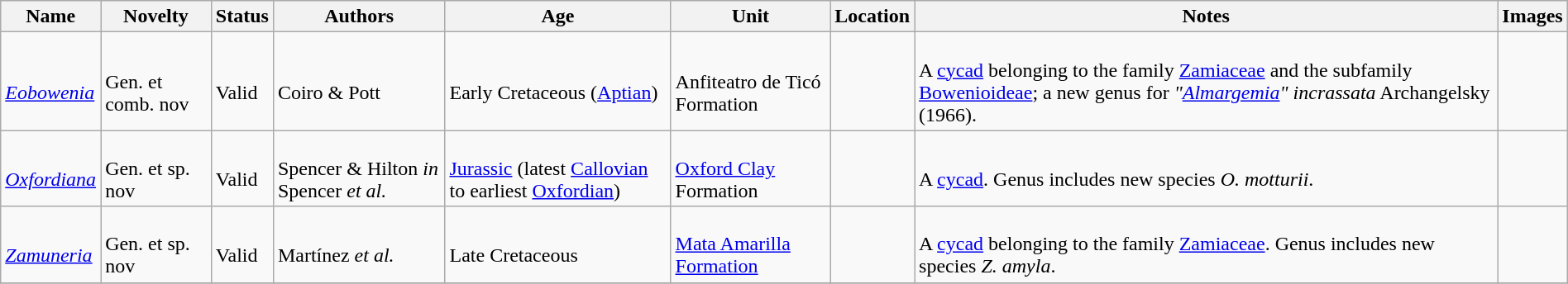<table class="wikitable sortable" align="center" width="100%">
<tr>
<th>Name</th>
<th>Novelty</th>
<th>Status</th>
<th>Authors</th>
<th>Age</th>
<th>Unit</th>
<th>Location</th>
<th>Notes</th>
<th>Images</th>
</tr>
<tr>
<td><br><em><a href='#'>Eobowenia</a></em></td>
<td><br>Gen. et comb. nov</td>
<td><br>Valid</td>
<td><br>Coiro & Pott</td>
<td><br>Early Cretaceous (<a href='#'>Aptian</a>)</td>
<td><br>Anfiteatro de Ticó Formation</td>
<td><br></td>
<td><br>A <a href='#'>cycad</a> belonging to the family <a href='#'>Zamiaceae</a> and the subfamily <a href='#'>Bowenioideae</a>; a new genus for <em>"<a href='#'>Almargemia</a>" incrassata</em> Archangelsky (1966).</td>
<td></td>
</tr>
<tr>
<td><br><em><a href='#'>Oxfordiana</a></em></td>
<td><br>Gen. et sp. nov</td>
<td><br>Valid</td>
<td><br>Spencer & Hilton <em>in</em> Spencer <em>et al.</em></td>
<td><br><a href='#'>Jurassic</a> (latest <a href='#'>Callovian</a> to earliest <a href='#'>Oxfordian</a>)</td>
<td><br><a href='#'>Oxford Clay</a> Formation</td>
<td><br></td>
<td><br>A <a href='#'>cycad</a>. Genus includes new species <em>O. motturii</em>.</td>
<td></td>
</tr>
<tr>
<td><br><em><a href='#'>Zamuneria</a></em></td>
<td><br>Gen. et sp. nov</td>
<td><br>Valid</td>
<td><br>Martínez <em>et al.</em></td>
<td><br>Late Cretaceous</td>
<td><br><a href='#'>Mata Amarilla Formation</a></td>
<td><br></td>
<td><br>A <a href='#'>cycad</a> belonging to the family <a href='#'>Zamiaceae</a>. Genus includes new species <em>Z. amyla</em>.</td>
<td></td>
</tr>
<tr>
</tr>
</table>
